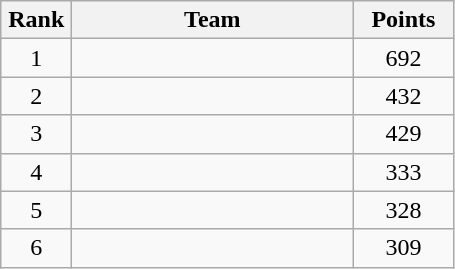<table class="wikitable" style="text-align:center;">
<tr>
<th width=40>Rank</th>
<th width=180>Team</th>
<th width=60>Points</th>
</tr>
<tr>
<td>1</td>
<td align=left></td>
<td>692</td>
</tr>
<tr>
<td>2</td>
<td align=left></td>
<td>432</td>
</tr>
<tr>
<td>3</td>
<td align=left></td>
<td>429</td>
</tr>
<tr>
<td>4</td>
<td align=left></td>
<td>333</td>
</tr>
<tr>
<td>5</td>
<td align=left></td>
<td>328</td>
</tr>
<tr>
<td>6</td>
<td align=left></td>
<td>309</td>
</tr>
</table>
